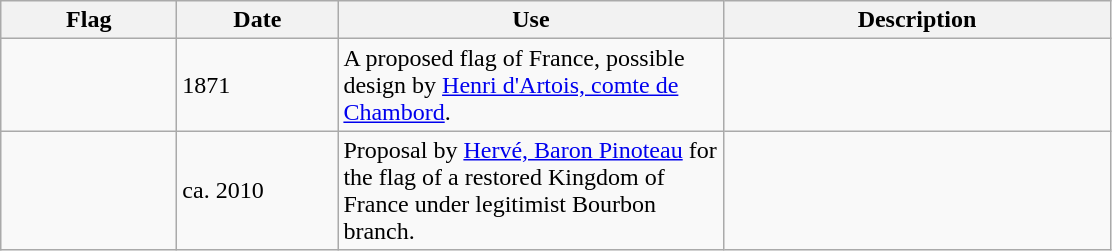<table class="wikitable">
<tr>
<th style="width:110px;">Flag</th>
<th style="width:100px;">Date</th>
<th style="width:250px;">Use</th>
<th style="width:250px;">Description</th>
</tr>
<tr>
<td></td>
<td>1871</td>
<td>A proposed flag of France, possible design by <a href='#'>Henri d'Artois, comte de Chambord</a>.</td>
<td></td>
</tr>
<tr>
<td></td>
<td>ca. 2010</td>
<td>Proposal by <a href='#'>Hervé, Baron Pinoteau</a> for the flag of a restored Kingdom of France under legitimist Bourbon branch.</td>
<td></td>
</tr>
</table>
